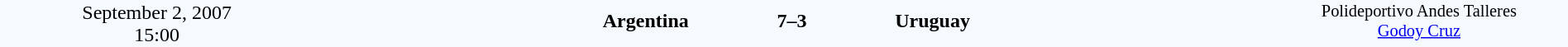<table style="width: 100%; background:#F5FAFF;" cellspacing="0">
<tr>
<td align=center rowspan=3 width=20%>September 2, 2007<br>15:00</td>
</tr>
<tr>
<td width=24% align=right><strong>Argentina</strong></td>
<td align=center width=13%><strong>7–3</strong></td>
<td width=24%><strong>Uruguay</strong></td>
<td style=font-size:85% rowspan=3 valign=top align=center>Polideportivo Andes Talleres<br><a href='#'>Godoy Cruz</a></td>
</tr>
<tr style=font-size:85%>
<td align=right valign=top></td>
<td></td>
<td></td>
</tr>
</table>
